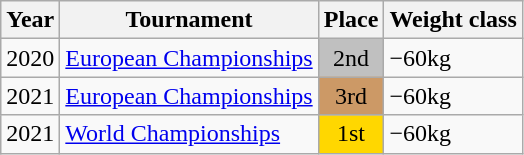<table class="wikitable">
<tr>
<th>Year</th>
<th>Tournament</th>
<th>Place</th>
<th>Weight class</th>
</tr>
<tr>
<td>2020</td>
<td><a href='#'>European Championships</a></td>
<td bgcolor="silver" align="center">2nd</td>
<td>−60kg</td>
</tr>
<tr>
<td>2021</td>
<td><a href='#'>European Championships</a></td>
<td bgcolor="cc9966" align="center">3rd</td>
<td>−60kg</td>
</tr>
<tr>
<td>2021</td>
<td><a href='#'>World Championships</a></td>
<td bgcolor="gold" align="center">1st</td>
<td>−60kg</td>
</tr>
</table>
